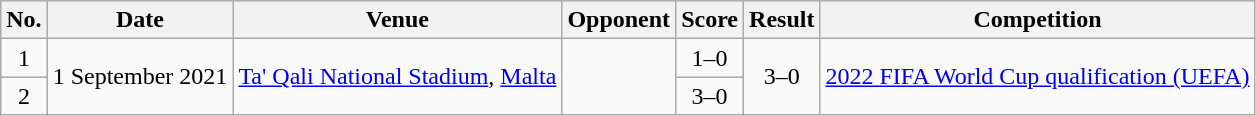<table class="wikitable" style="font-size:100%;">
<tr>
<th>No.</th>
<th>Date</th>
<th>Venue</th>
<th>Opponent</th>
<th>Score</th>
<th>Result</th>
<th>Competition</th>
</tr>
<tr>
<td align="center">1</td>
<td rowspan="2">1 September 2021</td>
<td rowspan="2"><a href='#'>Ta' Qali National Stadium</a>, <a href='#'>Malta</a></td>
<td rowspan="2"></td>
<td align="center">1–0</td>
<td rowspan="2" align="center">3–0</td>
<td rowspan="2"><a href='#'>2022 FIFA World Cup qualification (UEFA)</a></td>
</tr>
<tr>
<td align="center">2</td>
<td align="center">3–0</td>
</tr>
</table>
